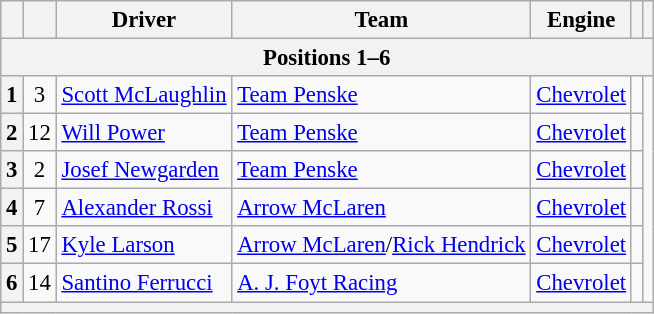<table class="wikitable" style="font-size:95%;">
<tr>
<th></th>
<th></th>
<th>Driver</th>
<th>Team</th>
<th>Engine</th>
<th></th>
<th></th>
</tr>
<tr>
<th colspan=7>Positions 1–6</th>
</tr>
<tr>
<th>1</th>
<td align="center">3</td>
<td> <a href='#'>Scott McLaughlin</a></td>
<td><a href='#'>Team Penske</a></td>
<td><a href='#'>Chevrolet</a></td>
<td></td>
</tr>
<tr>
<th>2</th>
<td align="center">12</td>
<td> <a href='#'>Will Power</a> </td>
<td><a href='#'>Team Penske</a></td>
<td><a href='#'>Chevrolet</a></td>
<td></td>
</tr>
<tr>
<th>3</th>
<td align="center">2</td>
<td> <a href='#'>Josef Newgarden</a> </td>
<td><a href='#'>Team Penske</a></td>
<td><a href='#'>Chevrolet</a></td>
<td></td>
</tr>
<tr>
<th>4</th>
<td align="center">7</td>
<td> <a href='#'>Alexander Rossi</a> </td>
<td><a href='#'>Arrow McLaren</a></td>
<td><a href='#'>Chevrolet</a></td>
<td></td>
</tr>
<tr>
<th>5</th>
<td align="center">17</td>
<td> <a href='#'>Kyle Larson</a> </td>
<td><a href='#'>Arrow McLaren</a>/<a href='#'>Rick Hendrick</a></td>
<td><a href='#'>Chevrolet</a></td>
<td></td>
</tr>
<tr>
<th>6</th>
<td align="center">14</td>
<td> <a href='#'>Santino Ferrucci</a></td>
<td><a href='#'>A. J. Foyt Racing</a></td>
<td><a href='#'>Chevrolet</a></td>
<td></td>
</tr>
<tr>
<th colspan=7></th>
</tr>
</table>
